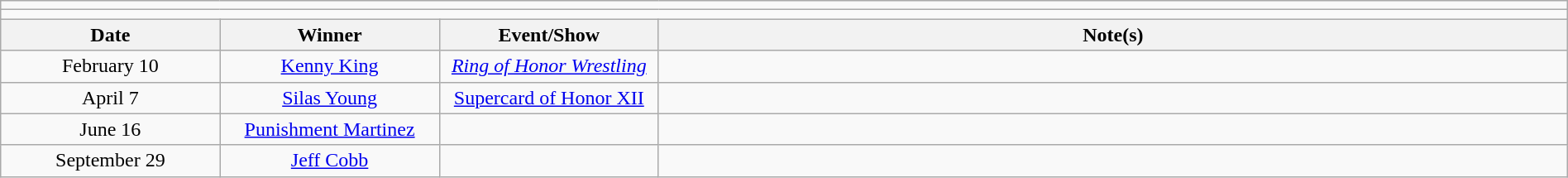<table class="wikitable" style="text-align:center; width:100%;">
<tr>
<td colspan="5"></td>
</tr>
<tr>
<td colspan="5"><strong></strong></td>
</tr>
<tr>
<th width=14%>Date</th>
<th width=14%>Winner</th>
<th width=14%>Event/Show</th>
<th width=58%>Note(s)</th>
</tr>
<tr>
<td>February 10</td>
<td><a href='#'>Kenny King</a></td>
<td><em><a href='#'>Ring of Honor Wrestling</a></em></td>
<td style="text-align:left;"></td>
</tr>
<tr>
<td>April 7</td>
<td><a href='#'>Silas Young</a></td>
<td><a href='#'>Supercard of Honor XII</a></td>
<td style="text-align:left;"></td>
</tr>
<tr>
<td>June 16</td>
<td><a href='#'>Punishment Martinez</a></td>
<td></td>
<td align=left></td>
</tr>
<tr>
<td>September 29</td>
<td><a href='#'>Jeff Cobb</a></td>
<td></td>
<td align=left></td>
</tr>
</table>
